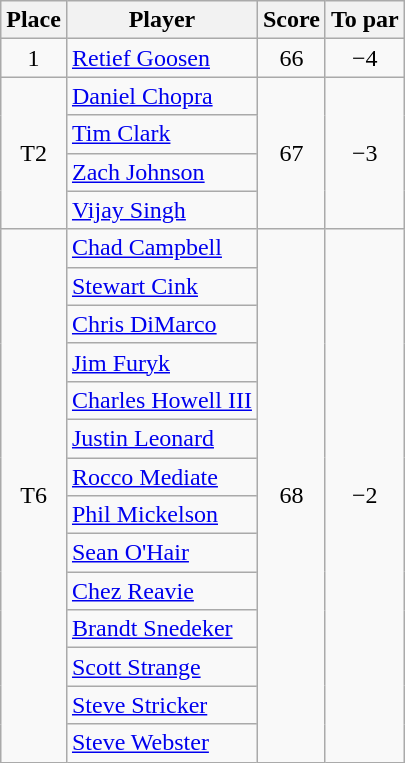<table class="wikitable">
<tr>
<th>Place</th>
<th>Player</th>
<th>Score</th>
<th>To par</th>
</tr>
<tr>
<td align=center>1</td>
<td> <a href='#'>Retief Goosen</a></td>
<td align=center>66</td>
<td align=center>−4</td>
</tr>
<tr>
<td rowspan="4" align=center>T2</td>
<td> <a href='#'>Daniel Chopra</a></td>
<td rowspan="4" align=center>67</td>
<td rowspan="4" align=center>−3</td>
</tr>
<tr>
<td> <a href='#'>Tim Clark</a></td>
</tr>
<tr>
<td> <a href='#'>Zach Johnson</a></td>
</tr>
<tr>
<td> <a href='#'>Vijay Singh</a></td>
</tr>
<tr>
<td rowspan="14" align=center>T6</td>
<td> <a href='#'>Chad Campbell</a></td>
<td rowspan="14" align=center>68</td>
<td rowspan="14" align=center>−2</td>
</tr>
<tr>
<td> <a href='#'>Stewart Cink</a></td>
</tr>
<tr>
<td> <a href='#'>Chris DiMarco</a></td>
</tr>
<tr>
<td> <a href='#'>Jim Furyk</a></td>
</tr>
<tr>
<td> <a href='#'>Charles Howell III</a></td>
</tr>
<tr>
<td> <a href='#'>Justin Leonard</a></td>
</tr>
<tr>
<td> <a href='#'>Rocco Mediate</a></td>
</tr>
<tr>
<td> <a href='#'>Phil Mickelson</a></td>
</tr>
<tr>
<td> <a href='#'>Sean O'Hair</a></td>
</tr>
<tr>
<td> <a href='#'>Chez Reavie</a></td>
</tr>
<tr>
<td> <a href='#'>Brandt Snedeker</a></td>
</tr>
<tr>
<td> <a href='#'>Scott Strange</a></td>
</tr>
<tr>
<td> <a href='#'>Steve Stricker</a></td>
</tr>
<tr>
<td> <a href='#'>Steve Webster</a></td>
</tr>
</table>
